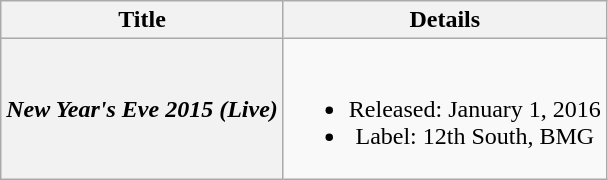<table class="wikitable plainrowheaders" style="text-align:center;">
<tr>
<th scope="col">Title</th>
<th scope="col">Details</th>
</tr>
<tr>
<th scope="row"><em>New Year's Eve 2015 (Live)</em></th>
<td><br><ul><li>Released: January 1, 2016</li><li>Label: 12th South, BMG</li></ul></td>
</tr>
</table>
